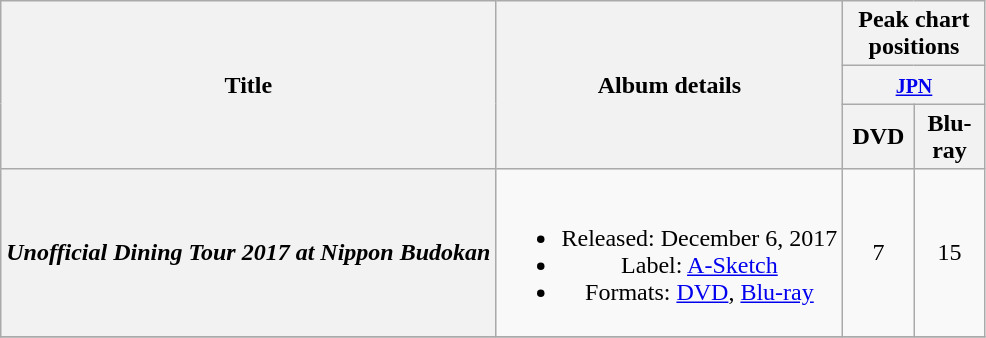<table class="wikitable plainrowheaders" style="text-align:center;">
<tr>
<th scope="col" rowspan="3">Title</th>
<th scope="col" rowspan="3">Album details</th>
<th scope="col" colspan="2">Peak chart positions</th>
</tr>
<tr>
<th scope="col" colspan="2"><small><a href='#'>JPN</a></small></th>
</tr>
<tr>
<th style="width:2.5em;">DVD</th>
<th style="width:2.5em;">Blu-ray</th>
</tr>
<tr>
<th scope="row"><em>Unofficial Dining Tour 2017 at Nippon Budokan</em></th>
<td><br><ul><li>Released: December 6, 2017</li><li>Label: <a href='#'>A-Sketch</a></li><li>Formats: <a href='#'>DVD</a>, <a href='#'>Blu-ray</a></li></ul></td>
<td>7</td>
<td>15</td>
</tr>
<tr>
</tr>
</table>
